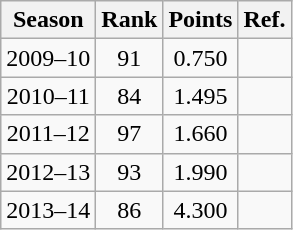<table class="wikitable plainrowheaders sortable" style="text-align:center">
<tr>
<th>Season</th>
<th>Rank</th>
<th>Points</th>
<th>Ref.</th>
</tr>
<tr>
<td>2009–10</td>
<td>91 </td>
<td>0.750</td>
<td></td>
</tr>
<tr>
<td>2010–11</td>
<td>84 </td>
<td>1.495</td>
<td></td>
</tr>
<tr>
<td>2011–12</td>
<td>97 </td>
<td>1.660</td>
<td></td>
</tr>
<tr>
<td>2012–13</td>
<td>93 </td>
<td>1.990</td>
<td></td>
</tr>
<tr>
<td>2013–14</td>
<td>86 </td>
<td>4.300</td>
<td></td>
</tr>
</table>
